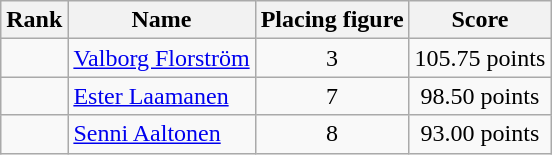<table class="wikitable" style="text-align:center">
<tr>
<th>Rank</th>
<th>Name</th>
<th>Placing figure</th>
<th>Score</th>
</tr>
<tr>
<td></td>
<td align=left><a href='#'>Valborg Florström</a></td>
<td>3</td>
<td>105.75 points</td>
</tr>
<tr>
<td></td>
<td align=left><a href='#'>Ester Laamanen</a></td>
<td>7</td>
<td>98.50 points</td>
</tr>
<tr>
<td></td>
<td align=left><a href='#'>Senni Aaltonen</a></td>
<td>8</td>
<td>93.00 points</td>
</tr>
</table>
